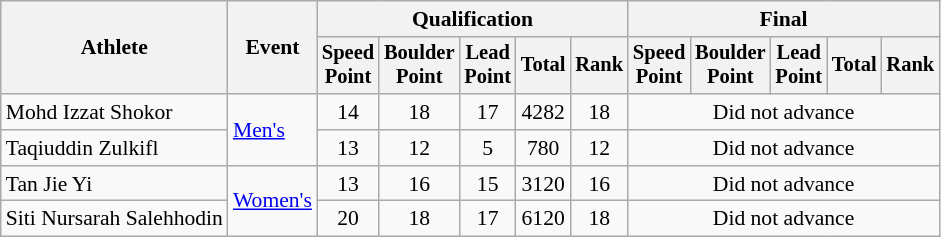<table class=wikitable style="font-size:90%; text-align:center;">
<tr>
<th rowspan="2">Athlete</th>
<th rowspan="2">Event</th>
<th colspan=5>Qualification</th>
<th colspan=5>Final</th>
</tr>
<tr style="font-size:95%">
<th>Speed<br>Point</th>
<th>Boulder<br>Point</th>
<th>Lead<br>Point</th>
<th>Total</th>
<th>Rank</th>
<th>Speed<br>Point</th>
<th>Boulder<br>Point</th>
<th>Lead<br>Point</th>
<th>Total</th>
<th>Rank</th>
</tr>
<tr>
<td align=left>Mohd Izzat Shokor</td>
<td align=left rowspan=2><a href='#'>Men's</a></td>
<td>14</td>
<td>18</td>
<td>17</td>
<td>4282</td>
<td>18</td>
<td colspan=5>Did not advance</td>
</tr>
<tr>
<td align=left>Taqiuddin Zulkifl</td>
<td>13</td>
<td>12</td>
<td>5</td>
<td>780</td>
<td>12</td>
<td colspan=5>Did not advance</td>
</tr>
<tr>
<td align=left>Tan Jie Yi</td>
<td align=left rowspan=2><a href='#'>Women's</a></td>
<td>13</td>
<td>16</td>
<td>15</td>
<td>3120</td>
<td>16</td>
<td colspan=5>Did not advance</td>
</tr>
<tr>
<td align=left>Siti Nursarah Salehhodin</td>
<td>20</td>
<td>18</td>
<td>17</td>
<td>6120</td>
<td>18</td>
<td colspan=5>Did not advance</td>
</tr>
</table>
